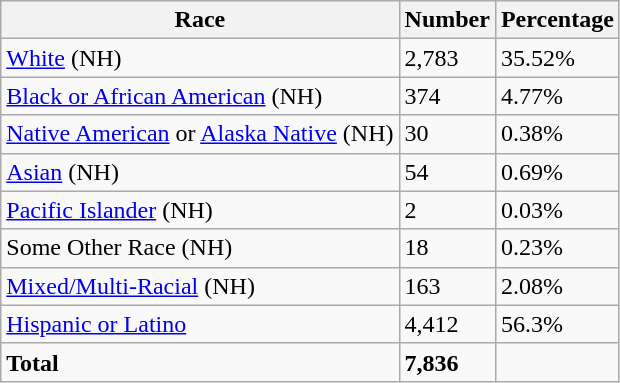<table class="wikitable">
<tr>
<th>Race</th>
<th>Number</th>
<th>Percentage</th>
</tr>
<tr>
<td><a href='#'>White</a> (NH)</td>
<td>2,783</td>
<td>35.52%</td>
</tr>
<tr>
<td><a href='#'>Black or African American</a> (NH)</td>
<td>374</td>
<td>4.77%</td>
</tr>
<tr>
<td><a href='#'>Native American</a> or <a href='#'>Alaska Native</a> (NH)</td>
<td>30</td>
<td>0.38%</td>
</tr>
<tr>
<td><a href='#'>Asian</a> (NH)</td>
<td>54</td>
<td>0.69%</td>
</tr>
<tr>
<td><a href='#'>Pacific Islander</a> (NH)</td>
<td>2</td>
<td>0.03%</td>
</tr>
<tr>
<td>Some Other Race (NH)</td>
<td>18</td>
<td>0.23%</td>
</tr>
<tr>
<td><a href='#'>Mixed/Multi-Racial</a> (NH)</td>
<td>163</td>
<td>2.08%</td>
</tr>
<tr>
<td><a href='#'>Hispanic or Latino</a></td>
<td>4,412</td>
<td>56.3%</td>
</tr>
<tr>
<td><strong>Total</strong></td>
<td><strong>7,836</strong></td>
<td></td>
</tr>
</table>
